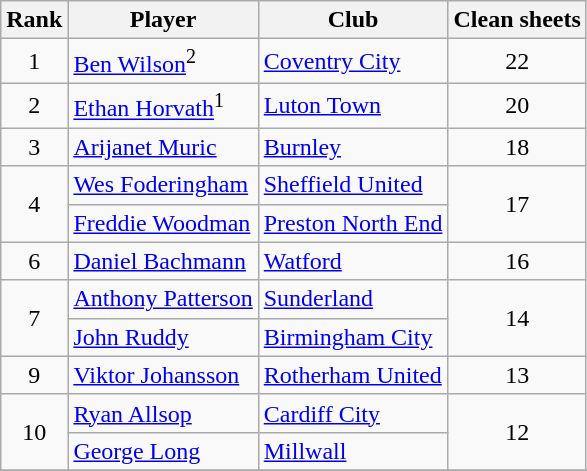<table class="wikitable" style="text-align:center">
<tr>
<th>Rank</th>
<th>Player</th>
<th>Club</th>
<th>Clean sheets</th>
</tr>
<tr>
<td rowspan="1">1</td>
<td align="left"> <a href='#'>Ben Wilson</a><sup>2</sup></td>
<td align="left"><a href='#'>Coventry City</a></td>
<td rowspan="1">22</td>
</tr>
<tr>
<td rowspan="1">2</td>
<td align="left"> <a href='#'>Ethan Horvath</a><sup>1</sup></td>
<td align="left"><a href='#'>Luton Town</a></td>
<td rowspan="1">20</td>
</tr>
<tr>
<td rowspan="1">3</td>
<td align="left"> <a href='#'>Arijanet Muric</a></td>
<td align="left"><a href='#'>Burnley</a></td>
<td rowspan="1">18</td>
</tr>
<tr>
<td rowspan="2">4</td>
<td align="left"> <a href='#'>Wes Foderingham</a></td>
<td align="left"><a href='#'>Sheffield United</a></td>
<td rowspan="2">17</td>
</tr>
<tr>
<td align="left"> <a href='#'>Freddie Woodman</a></td>
<td align="left"><a href='#'>Preston North End</a></td>
</tr>
<tr>
<td rowspan="1">6</td>
<td align="left"> <a href='#'>Daniel Bachmann</a></td>
<td align="left"><a href='#'>Watford</a></td>
<td rowspan="1">16</td>
</tr>
<tr>
<td rowspan="2">7</td>
<td align="left"> <a href='#'>Anthony Patterson</a></td>
<td align="left"><a href='#'>Sunderland</a></td>
<td rowspan="2">14</td>
</tr>
<tr>
<td align="left"> <a href='#'>John Ruddy</a></td>
<td align="left"><a href='#'>Birmingham City</a></td>
</tr>
<tr>
<td rowspan="1">9</td>
<td align="left"> <a href='#'>Viktor Johansson</a></td>
<td align="left"><a href='#'>Rotherham United</a></td>
<td rowspan="1">13</td>
</tr>
<tr>
<td rowspan="2">10</td>
<td align="left"> <a href='#'>Ryan Allsop</a></td>
<td align="left"><a href='#'>Cardiff City</a></td>
<td rowspan="2">12</td>
</tr>
<tr>
<td align="left"> <a href='#'>George Long</a></td>
<td align="left"><a href='#'>Millwall</a></td>
</tr>
<tr>
</tr>
</table>
